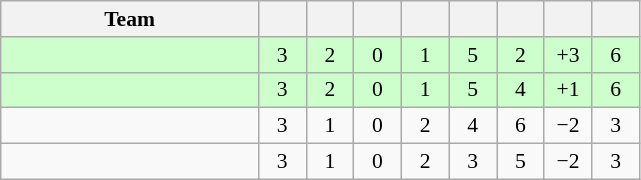<table class="wikitable" style="text-align: center; font-size: 90%;">
<tr>
<th width=165>Team</th>
<th width=25></th>
<th width=25></th>
<th width=25></th>
<th width=25></th>
<th width=25></th>
<th width=25></th>
<th width=25></th>
<th width=25></th>
</tr>
<tr style="background:#cfc;">
<td align="left"></td>
<td>3</td>
<td>2</td>
<td>0</td>
<td>1</td>
<td>5</td>
<td>2</td>
<td>+3</td>
<td>6</td>
</tr>
<tr style="background:#cfc;">
<td align="left"></td>
<td>3</td>
<td>2</td>
<td>0</td>
<td>1</td>
<td>5</td>
<td>4</td>
<td>+1</td>
<td>6</td>
</tr>
<tr>
<td align="left"></td>
<td>3</td>
<td>1</td>
<td>0</td>
<td>2</td>
<td>4</td>
<td>6</td>
<td>−2</td>
<td>3</td>
</tr>
<tr>
<td align="left"></td>
<td>3</td>
<td>1</td>
<td>0</td>
<td>2</td>
<td>3</td>
<td>5</td>
<td>−2</td>
<td>3</td>
</tr>
</table>
